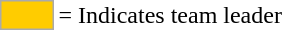<table>
<tr>
<td style="background-color:#FFCC00; border:1px solid #aaaaaa; width:2em;"></td>
<td>= Indicates team leader</td>
</tr>
</table>
